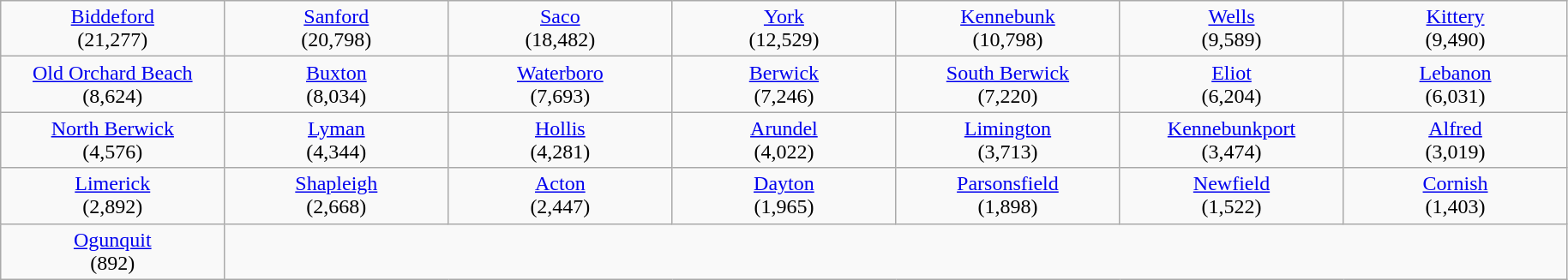<table class="wikitable">
<tr style="text-align:center;">
<td style="width:125pt;"><a href='#'>Biddeford</a><br> (21,277)<br></td>
<td style="width:125pt;"><a href='#'>Sanford</a><br> (20,798)<br></td>
<td style="width:125pt;"><a href='#'>Saco</a><br> (18,482)<br></td>
<td style="width:125pt;"><a href='#'>York</a><br> (12,529) <br></td>
<td style="width:125pt;"><a href='#'>Kennebunk</a><br> (10,798) <br></td>
<td style="width:125pt;"><a href='#'>Wells</a><br> (9,589)<br></td>
<td style="width:125pt;"><a href='#'>Kittery</a><br> (9,490) <br></td>
</tr>
<tr style="text-align:center;">
<td><a href='#'>Old Orchard Beach</a><br> (8,624) <br></td>
<td><a href='#'>Buxton</a><br> (8,034) <br></td>
<td><a href='#'>Waterboro</a><br> (7,693)<br></td>
<td><a href='#'>Berwick</a><br> (7,246)<br></td>
<td><a href='#'>South Berwick</a><br> (7,220) <br></td>
<td><a href='#'>Eliot</a><br> (6,204)<br></td>
<td><a href='#'>Lebanon</a><br> (6,031)<br></td>
</tr>
<tr style="text-align:center;">
<td><a href='#'>North Berwick</a><br> (4,576)<br></td>
<td><a href='#'>Lyman</a><br> (4,344)<br></td>
<td><a href='#'>Hollis</a><br> (4,281)<br></td>
<td><a href='#'>Arundel</a><br> (4,022)<br></td>
<td><a href='#'>Limington</a><br> (3,713)<br></td>
<td><a href='#'>Kennebunkport</a><br> (3,474)<br></td>
<td><a href='#'>Alfred</a><br> (3,019)<br></td>
</tr>
<tr style="text-align:center;">
<td><a href='#'>Limerick</a><br> (2,892)<br></td>
<td><a href='#'>Shapleigh</a><br> (2,668)<br></td>
<td><a href='#'>Acton</a><br> (2,447)<br></td>
<td><a href='#'>Dayton</a><br> (1,965)<br></td>
<td><a href='#'>Parsonsfield</a><br> (1,898)<br></td>
<td><a href='#'>Newfield</a><br> (1,522)<br></td>
<td><a href='#'>Cornish</a><br> (1,403)<br></td>
</tr>
<tr style="text-align:center;">
<td><a href='#'>Ogunquit</a><br> (892)<br></td>
</tr>
</table>
